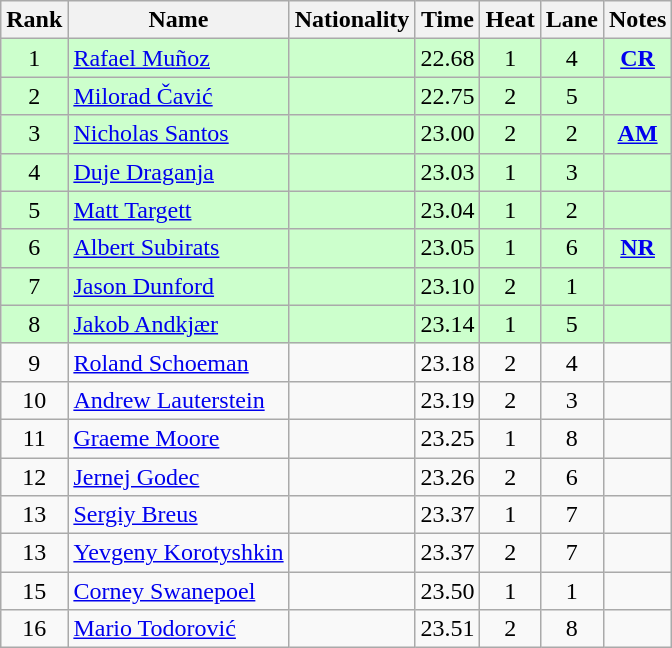<table class="wikitable sortable" style="text-align:center">
<tr>
<th>Rank</th>
<th>Name</th>
<th>Nationality</th>
<th>Time</th>
<th>Heat</th>
<th>Lane</th>
<th>Notes</th>
</tr>
<tr bgcolor=ccffcc>
<td>1</td>
<td align=left><a href='#'>Rafael Muñoz</a></td>
<td align=left></td>
<td>22.68</td>
<td>1</td>
<td>4</td>
<td><strong><a href='#'>CR</a></strong></td>
</tr>
<tr bgcolor=ccffcc>
<td>2</td>
<td align=left><a href='#'>Milorad Čavić</a></td>
<td align=left></td>
<td>22.75</td>
<td>2</td>
<td>5</td>
<td></td>
</tr>
<tr bgcolor=ccffcc>
<td>3</td>
<td align=left><a href='#'>Nicholas Santos</a></td>
<td align=left></td>
<td>23.00</td>
<td>2</td>
<td>2</td>
<td><strong><a href='#'>AM</a></strong></td>
</tr>
<tr bgcolor=ccffcc>
<td>4</td>
<td align=left><a href='#'>Duje Draganja</a></td>
<td align=left></td>
<td>23.03</td>
<td>1</td>
<td>3</td>
<td></td>
</tr>
<tr bgcolor=ccffcc>
<td>5</td>
<td align=left><a href='#'>Matt Targett</a></td>
<td align=left></td>
<td>23.04</td>
<td>1</td>
<td>2</td>
<td></td>
</tr>
<tr bgcolor=ccffcc>
<td>6</td>
<td align=left><a href='#'>Albert Subirats</a></td>
<td align=left></td>
<td>23.05</td>
<td>1</td>
<td>6</td>
<td><strong><a href='#'>NR</a></strong></td>
</tr>
<tr bgcolor=ccffcc>
<td>7</td>
<td align=left><a href='#'>Jason Dunford</a></td>
<td align=left></td>
<td>23.10</td>
<td>2</td>
<td>1</td>
<td></td>
</tr>
<tr bgcolor=ccffcc>
<td>8</td>
<td align=left><a href='#'>Jakob Andkjær</a></td>
<td align=left></td>
<td>23.14</td>
<td>1</td>
<td>5</td>
<td></td>
</tr>
<tr>
<td>9</td>
<td align=left><a href='#'>Roland Schoeman</a></td>
<td align=left></td>
<td>23.18</td>
<td>2</td>
<td>4</td>
<td></td>
</tr>
<tr>
<td>10</td>
<td align=left><a href='#'>Andrew Lauterstein</a></td>
<td align=left></td>
<td>23.19</td>
<td>2</td>
<td>3</td>
<td></td>
</tr>
<tr>
<td>11</td>
<td align=left><a href='#'>Graeme Moore</a></td>
<td align=left></td>
<td>23.25</td>
<td>1</td>
<td>8</td>
<td></td>
</tr>
<tr>
<td>12</td>
<td align=left><a href='#'>Jernej Godec</a></td>
<td align=left></td>
<td>23.26</td>
<td>2</td>
<td>6</td>
<td></td>
</tr>
<tr>
<td>13</td>
<td align=left><a href='#'>Sergiy Breus</a></td>
<td align=left></td>
<td>23.37</td>
<td>1</td>
<td>7</td>
<td></td>
</tr>
<tr>
<td>13</td>
<td align=left><a href='#'>Yevgeny Korotyshkin</a></td>
<td align=left></td>
<td>23.37</td>
<td>2</td>
<td>7</td>
<td></td>
</tr>
<tr>
<td>15</td>
<td align=left><a href='#'>Corney Swanepoel</a></td>
<td align=left></td>
<td>23.50</td>
<td>1</td>
<td>1</td>
<td></td>
</tr>
<tr>
<td>16</td>
<td align=left><a href='#'>Mario Todorović</a></td>
<td align=left></td>
<td>23.51</td>
<td>2</td>
<td>8</td>
<td></td>
</tr>
</table>
